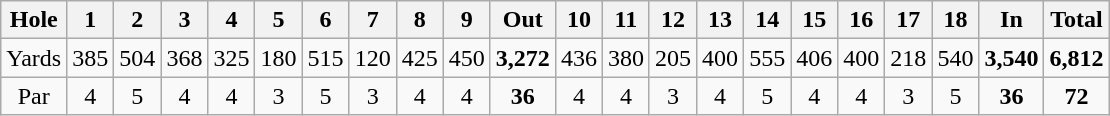<table class="wikitable" style="text-align:center">
<tr>
<th align="left">Hole</th>
<th>1</th>
<th>2</th>
<th>3</th>
<th>4</th>
<th>5</th>
<th>6</th>
<th>7</th>
<th>8</th>
<th>9</th>
<th>Out</th>
<th>10</th>
<th>11</th>
<th>12</th>
<th>13</th>
<th>14</th>
<th>15</th>
<th>16</th>
<th>17</th>
<th>18</th>
<th>In</th>
<th>Total</th>
</tr>
<tr>
<td align="center">Yards</td>
<td>385</td>
<td>504</td>
<td>368</td>
<td>325</td>
<td>180</td>
<td>515</td>
<td>120</td>
<td>425</td>
<td>450</td>
<td><strong>3,272</strong></td>
<td>436</td>
<td>380</td>
<td>205</td>
<td>400</td>
<td>555</td>
<td>406</td>
<td>400</td>
<td>218</td>
<td>540</td>
<td><strong>3,540</strong></td>
<td><strong>6,812</strong></td>
</tr>
<tr>
<td align="center">Par</td>
<td>4</td>
<td>5</td>
<td>4</td>
<td>4</td>
<td>3</td>
<td>5</td>
<td>3</td>
<td>4</td>
<td>4</td>
<td><strong>36</strong></td>
<td>4</td>
<td>4</td>
<td>3</td>
<td>4</td>
<td>5</td>
<td>4</td>
<td>4</td>
<td>3</td>
<td>5</td>
<td><strong>36</strong></td>
<td><strong>72</strong></td>
</tr>
</table>
